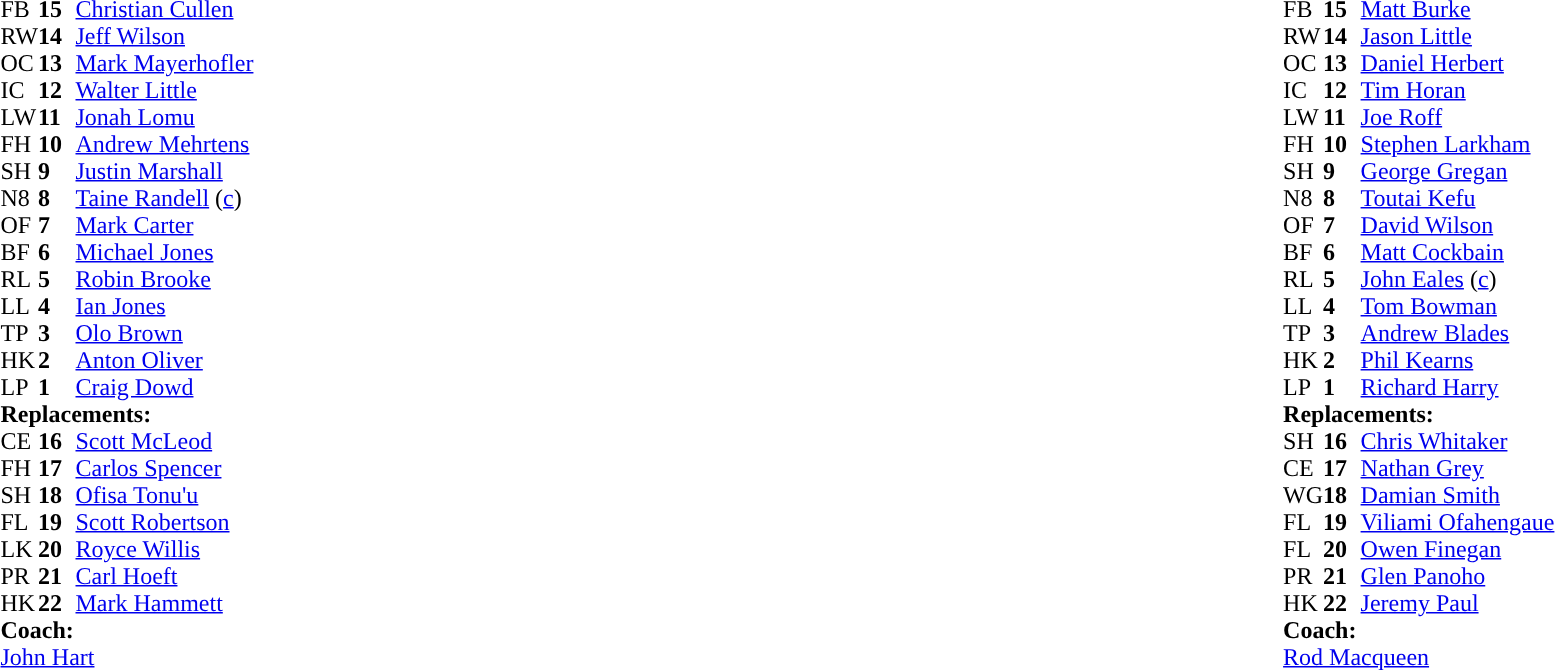<table style="width:100%">
<tr>
<td style="vertical-align:top;width:50%"><br><table cellspacing="0" cellpadding="0">
<tr>
<th width="25"></th>
<th width="25"></th>
</tr>
<tr>
<td>FB</td>
<td><strong>15</strong></td>
<td><a href='#'>Christian Cullen</a></td>
</tr>
<tr>
<td>RW</td>
<td><strong>14</strong></td>
<td><a href='#'>Jeff Wilson</a></td>
</tr>
<tr>
<td>OC</td>
<td><strong>13</strong></td>
<td><a href='#'>Mark Mayerhofler</a></td>
</tr>
<tr>
<td>IC</td>
<td><strong>12</strong></td>
<td><a href='#'>Walter Little</a></td>
</tr>
<tr>
<td>LW</td>
<td><strong>11</strong></td>
<td><a href='#'>Jonah Lomu</a></td>
</tr>
<tr>
<td>FH</td>
<td><strong>10</strong></td>
<td><a href='#'>Andrew Mehrtens</a></td>
</tr>
<tr>
<td>SH</td>
<td><strong>9</strong></td>
<td><a href='#'>Justin Marshall</a></td>
</tr>
<tr>
<td>N8</td>
<td><strong>8</strong></td>
<td><a href='#'>Taine Randell</a> (<a href='#'>c</a>)</td>
</tr>
<tr>
<td>OF</td>
<td><strong>7</strong></td>
<td><a href='#'>Mark Carter</a></td>
</tr>
<tr>
<td>BF</td>
<td><strong>6</strong></td>
<td><a href='#'>Michael Jones</a></td>
</tr>
<tr>
<td>RL</td>
<td><strong>5</strong></td>
<td><a href='#'>Robin Brooke</a></td>
</tr>
<tr>
<td>LL</td>
<td><strong>4</strong></td>
<td><a href='#'>Ian Jones</a></td>
</tr>
<tr>
<td>TP</td>
<td><strong>3</strong></td>
<td><a href='#'>Olo Brown</a></td>
</tr>
<tr>
<td>HK</td>
<td><strong>2</strong></td>
<td><a href='#'>Anton Oliver</a></td>
</tr>
<tr>
<td>LP</td>
<td><strong>1</strong></td>
<td><a href='#'>Craig Dowd</a></td>
</tr>
<tr>
<td colspan="3"><strong>Replacements:</strong></td>
</tr>
<tr>
<td>CE</td>
<td><strong>16</strong></td>
<td><a href='#'>Scott McLeod</a></td>
</tr>
<tr>
<td>FH</td>
<td><strong>17</strong></td>
<td><a href='#'>Carlos Spencer</a></td>
</tr>
<tr>
<td>SH</td>
<td><strong>18</strong></td>
<td><a href='#'>Ofisa Tonu'u</a></td>
</tr>
<tr>
<td>FL</td>
<td><strong>19</strong></td>
<td><a href='#'>Scott Robertson</a></td>
</tr>
<tr>
<td>LK</td>
<td><strong>20</strong></td>
<td><a href='#'>Royce Willis</a></td>
</tr>
<tr>
<td>PR</td>
<td><strong>21</strong></td>
<td><a href='#'>Carl Hoeft</a></td>
</tr>
<tr>
<td>HK</td>
<td><strong>22</strong></td>
<td><a href='#'>Mark Hammett</a></td>
</tr>
<tr>
<td colspan="3"><strong>Coach:</strong></td>
</tr>
<tr>
<td colspan="3"> <a href='#'>John Hart</a></td>
</tr>
</table>
</td>
<td style="vertical-align:top"></td>
<td style="vertical-align:top;width:50%"><br><table cellspacing="0" cellpadding="0" style="margin:auto">
<tr>
<th width="25"></th>
<th width="25"></th>
</tr>
<tr>
<td>FB</td>
<td><strong>15</strong></td>
<td><a href='#'>Matt Burke</a></td>
</tr>
<tr>
<td>RW</td>
<td><strong>14</strong></td>
<td><a href='#'>Jason Little</a></td>
</tr>
<tr>
<td>OC</td>
<td><strong>13</strong></td>
<td><a href='#'>Daniel Herbert</a></td>
</tr>
<tr>
<td>IC</td>
<td><strong>12</strong></td>
<td><a href='#'>Tim Horan</a></td>
</tr>
<tr>
<td>LW</td>
<td><strong>11</strong></td>
<td><a href='#'>Joe Roff</a></td>
</tr>
<tr>
<td>FH</td>
<td><strong>10</strong></td>
<td><a href='#'>Stephen Larkham</a></td>
</tr>
<tr>
<td>SH</td>
<td><strong>9</strong></td>
<td><a href='#'>George Gregan</a></td>
</tr>
<tr>
<td>N8</td>
<td><strong>8</strong></td>
<td><a href='#'>Toutai Kefu</a></td>
</tr>
<tr>
<td>OF</td>
<td><strong>7</strong></td>
<td><a href='#'>David Wilson</a></td>
</tr>
<tr>
<td>BF</td>
<td><strong>6</strong></td>
<td><a href='#'>Matt Cockbain</a></td>
</tr>
<tr>
<td>RL</td>
<td><strong>5</strong></td>
<td><a href='#'>John Eales</a> (<a href='#'>c</a>)</td>
</tr>
<tr>
<td>LL</td>
<td><strong>4</strong></td>
<td><a href='#'>Tom Bowman</a></td>
</tr>
<tr>
<td>TP</td>
<td><strong>3</strong></td>
<td><a href='#'>Andrew Blades</a></td>
</tr>
<tr>
<td>HK</td>
<td><strong>2</strong></td>
<td><a href='#'>Phil Kearns</a></td>
</tr>
<tr>
<td>LP</td>
<td><strong>1</strong></td>
<td><a href='#'>Richard Harry</a></td>
</tr>
<tr>
<td colspan="3"><strong>Replacements:</strong></td>
</tr>
<tr>
<td>SH</td>
<td><strong>16</strong></td>
<td><a href='#'>Chris Whitaker</a></td>
</tr>
<tr>
<td>CE</td>
<td><strong>17</strong></td>
<td><a href='#'>Nathan Grey</a></td>
</tr>
<tr>
<td>WG</td>
<td><strong>18</strong></td>
<td><a href='#'>Damian Smith</a></td>
</tr>
<tr>
<td>FL</td>
<td><strong>19</strong></td>
<td><a href='#'>Viliami Ofahengaue</a></td>
</tr>
<tr>
<td>FL</td>
<td><strong>20</strong></td>
<td><a href='#'>Owen Finegan</a></td>
</tr>
<tr>
<td>PR</td>
<td><strong>21</strong></td>
<td><a href='#'>Glen Panoho</a></td>
</tr>
<tr>
<td>HK</td>
<td><strong>22</strong></td>
<td><a href='#'>Jeremy Paul</a></td>
</tr>
<tr>
<td colspan="3"><strong>Coach:</strong></td>
</tr>
<tr>
<td colspan="4"> <a href='#'>Rod Macqueen</a></td>
</tr>
</table>
</td>
</tr>
</table>
